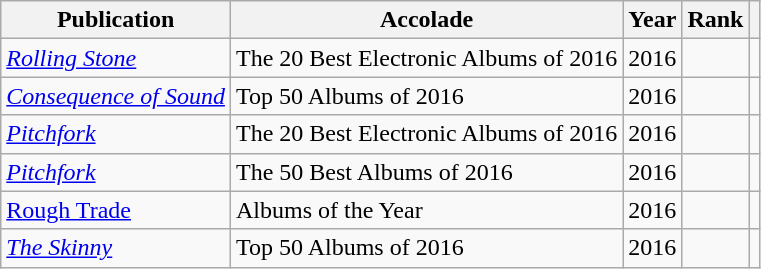<table class="sortable wikitable">
<tr>
<th>Publication</th>
<th>Accolade</th>
<th>Year</th>
<th>Rank</th>
<th class="unsortable"></th>
</tr>
<tr>
<td><em><a href='#'>Rolling Stone</a></em></td>
<td>The 20 Best Electronic Albums of 2016</td>
<td>2016</td>
<td></td>
<td></td>
</tr>
<tr>
<td><em><a href='#'>Consequence of Sound</a></em></td>
<td>Top 50 Albums of 2016</td>
<td>2016</td>
<td></td>
<td></td>
</tr>
<tr>
<td><em><a href='#'>Pitchfork</a></em></td>
<td>The 20 Best Electronic Albums of 2016</td>
<td>2016</td>
<td></td>
<td></td>
</tr>
<tr>
<td><em><a href='#'>Pitchfork</a></em></td>
<td>The 50 Best Albums of 2016</td>
<td>2016</td>
<td></td>
<td></td>
</tr>
<tr>
<td><a href='#'>Rough Trade</a></td>
<td>Albums of the Year</td>
<td>2016</td>
<td></td>
<td></td>
</tr>
<tr>
<td><em><a href='#'>The Skinny</a></em></td>
<td>Top 50 Albums of 2016</td>
<td>2016</td>
<td></td>
<td></td>
</tr>
</table>
